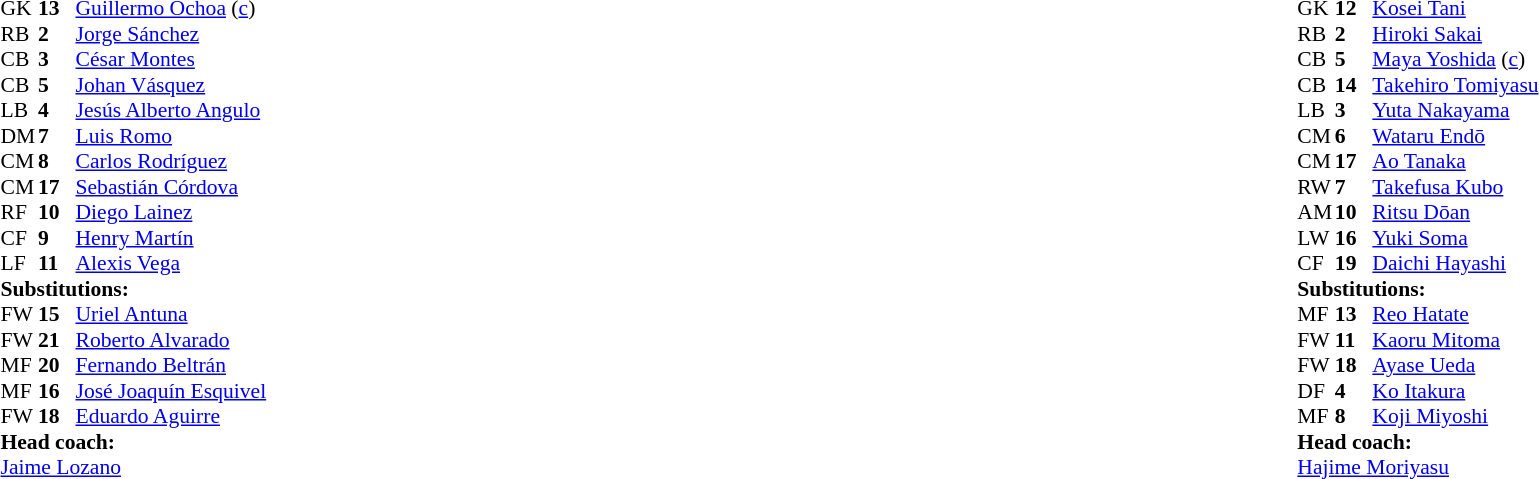<table width="100%">
<tr>
<td valign="top" width="40%"><br><table style="font-size:90%" cellspacing="0" cellpadding="0">
<tr>
<th width=25></th>
<th width=25></th>
</tr>
<tr>
<td>GK</td>
<td><strong>13</strong></td>
<td><a href='#'>Guillermo Ochoa</a> (<a href='#'>c</a>)</td>
<td></td>
</tr>
<tr>
<td>RB</td>
<td><strong>2</strong></td>
<td><a href='#'>Jorge Sánchez</a></td>
<td></td>
</tr>
<tr>
<td>CB</td>
<td><strong>3</strong></td>
<td><a href='#'>César Montes</a></td>
</tr>
<tr>
<td>CB</td>
<td><strong>5</strong></td>
<td><a href='#'>Johan Vásquez</a></td>
<td></td>
</tr>
<tr>
<td>LB</td>
<td><strong>4</strong></td>
<td><a href='#'>Jesús Alberto Angulo</a></td>
</tr>
<tr>
<td>DM</td>
<td><strong>7</strong></td>
<td><a href='#'>Luis Romo</a></td>
</tr>
<tr>
<td>CM</td>
<td><strong>8</strong></td>
<td><a href='#'>Carlos Rodríguez</a></td>
<td></td>
<td></td>
</tr>
<tr>
<td>CM</td>
<td><strong>17</strong></td>
<td><a href='#'>Sebastián Córdova</a></td>
<td></td>
<td></td>
</tr>
<tr>
<td>RF</td>
<td><strong>10</strong></td>
<td><a href='#'>Diego Lainez</a></td>
<td></td>
<td></td>
</tr>
<tr>
<td>CF</td>
<td><strong>9</strong></td>
<td><a href='#'>Henry Martín</a></td>
<td></td>
<td></td>
</tr>
<tr>
<td>LF</td>
<td><strong>11</strong></td>
<td><a href='#'>Alexis Vega</a></td>
<td></td>
<td></td>
</tr>
<tr>
<td colspan=3><strong>Substitutions:</strong></td>
</tr>
<tr>
<td>FW</td>
<td><strong>15</strong></td>
<td><a href='#'>Uriel Antuna</a></td>
<td></td>
<td></td>
</tr>
<tr>
<td>FW</td>
<td><strong>21</strong></td>
<td><a href='#'>Roberto Alvarado</a></td>
<td></td>
<td></td>
</tr>
<tr>
<td>MF</td>
<td><strong>20</strong></td>
<td><a href='#'>Fernando Beltrán</a></td>
<td></td>
<td></td>
</tr>
<tr>
<td>MF</td>
<td><strong>16</strong></td>
<td><a href='#'>José Joaquín Esquivel</a></td>
<td></td>
<td></td>
</tr>
<tr>
<td>FW</td>
<td><strong>18</strong></td>
<td><a href='#'>Eduardo Aguirre</a></td>
<td></td>
<td></td>
</tr>
<tr>
<td colspan=3><strong>Head coach:</strong></td>
</tr>
<tr>
<td colspan=3><a href='#'>Jaime Lozano</a></td>
</tr>
</table>
</td>
<td valign="top"></td>
<td valign="top" width="50%"><br><table style="font-size:90%; margin:auto" cellspacing="0" cellpadding="0">
<tr>
<th width=25></th>
<th width=25></th>
</tr>
<tr>
<td>GK</td>
<td><strong>12</strong></td>
<td><a href='#'>Kosei Tani</a></td>
</tr>
<tr>
<td>RB</td>
<td><strong>2</strong></td>
<td><a href='#'>Hiroki Sakai</a></td>
</tr>
<tr>
<td>CB</td>
<td><strong>5</strong></td>
<td><a href='#'>Maya Yoshida</a> (<a href='#'>c</a>)</td>
</tr>
<tr>
<td>CB</td>
<td><strong>14</strong></td>
<td><a href='#'>Takehiro Tomiyasu</a></td>
</tr>
<tr>
<td>LB</td>
<td><strong>3</strong></td>
<td><a href='#'>Yuta Nakayama</a></td>
<td></td>
<td></td>
</tr>
<tr>
<td>CM</td>
<td><strong>6</strong></td>
<td><a href='#'>Wataru Endō</a></td>
<td></td>
<td></td>
</tr>
<tr>
<td>CM</td>
<td><strong>17</strong></td>
<td><a href='#'>Ao Tanaka</a></td>
<td></td>
<td></td>
</tr>
<tr>
<td>RW</td>
<td><strong>7</strong></td>
<td><a href='#'>Takefusa Kubo</a></td>
</tr>
<tr>
<td>AM</td>
<td><strong>10</strong></td>
<td><a href='#'>Ritsu Dōan</a></td>
</tr>
<tr>
<td>LW</td>
<td><strong>16</strong></td>
<td><a href='#'>Yuki Soma</a></td>
<td></td>
<td></td>
</tr>
<tr>
<td>CF</td>
<td><strong>19</strong></td>
<td><a href='#'>Daichi Hayashi</a></td>
<td></td>
<td></td>
</tr>
<tr>
<td colspan=3><strong>Substitutions:</strong></td>
</tr>
<tr>
<td>MF</td>
<td><strong>13</strong></td>
<td><a href='#'>Reo Hatate</a></td>
<td></td>
<td></td>
</tr>
<tr>
<td>FW</td>
<td><strong>11</strong></td>
<td><a href='#'>Kaoru Mitoma</a></td>
<td></td>
<td></td>
</tr>
<tr>
<td>FW</td>
<td><strong>18</strong></td>
<td><a href='#'>Ayase Ueda</a></td>
<td></td>
<td></td>
</tr>
<tr>
<td>DF</td>
<td><strong>4</strong></td>
<td><a href='#'>Ko Itakura</a></td>
<td></td>
<td></td>
</tr>
<tr>
<td>MF</td>
<td><strong>8</strong></td>
<td><a href='#'>Koji Miyoshi</a></td>
<td></td>
<td></td>
</tr>
<tr>
<td colspan=3><strong>Head coach:</strong></td>
</tr>
<tr>
<td colspan=3><a href='#'>Hajime Moriyasu</a></td>
</tr>
</table>
</td>
</tr>
</table>
